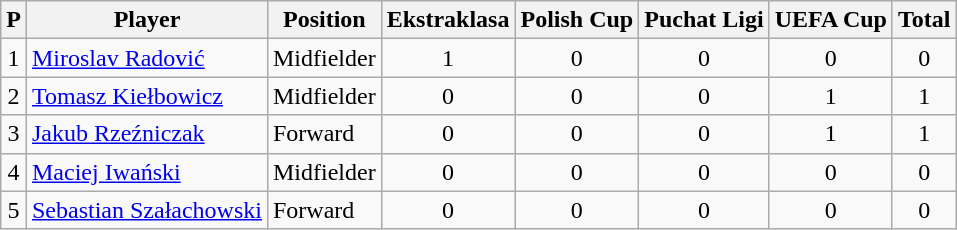<table class="wikitable">
<tr>
<th>P</th>
<th>Player</th>
<th>Position</th>
<th>Ekstraklasa</th>
<th>Polish Cup</th>
<th>Puchat Ligi</th>
<th>UEFA Cup</th>
<th>Total</th>
</tr>
<tr>
<td align=center>1</td>
<td> <a href='#'>Miroslav Radović</a></td>
<td>Midfielder</td>
<td align=center>1</td>
<td align=center>0</td>
<td align=center>0</td>
<td align=center>0</td>
<td align=center>0</td>
</tr>
<tr>
<td align=center>2</td>
<td> <a href='#'>Tomasz Kiełbowicz</a></td>
<td>Midfielder</td>
<td align=center>0</td>
<td align=center>0</td>
<td align=center>0</td>
<td align=center>1</td>
<td align=center>1</td>
</tr>
<tr>
<td align=center>3</td>
<td> <a href='#'>Jakub Rzeźniczak</a></td>
<td>Forward</td>
<td align=center>0</td>
<td align=center>0</td>
<td align=center>0</td>
<td align=center>1</td>
<td align=center>1</td>
</tr>
<tr>
<td align=center>4</td>
<td> <a href='#'>Maciej Iwański</a></td>
<td>Midfielder</td>
<td align=center>0</td>
<td align=center>0</td>
<td align=center>0</td>
<td align=center>0</td>
<td align=center>0</td>
</tr>
<tr>
<td align=center>5</td>
<td> <a href='#'>Sebastian Szałachowski</a></td>
<td>Forward</td>
<td align=center>0</td>
<td align=center>0</td>
<td align=center>0</td>
<td align=center>0</td>
<td align=center>0</td>
</tr>
</table>
